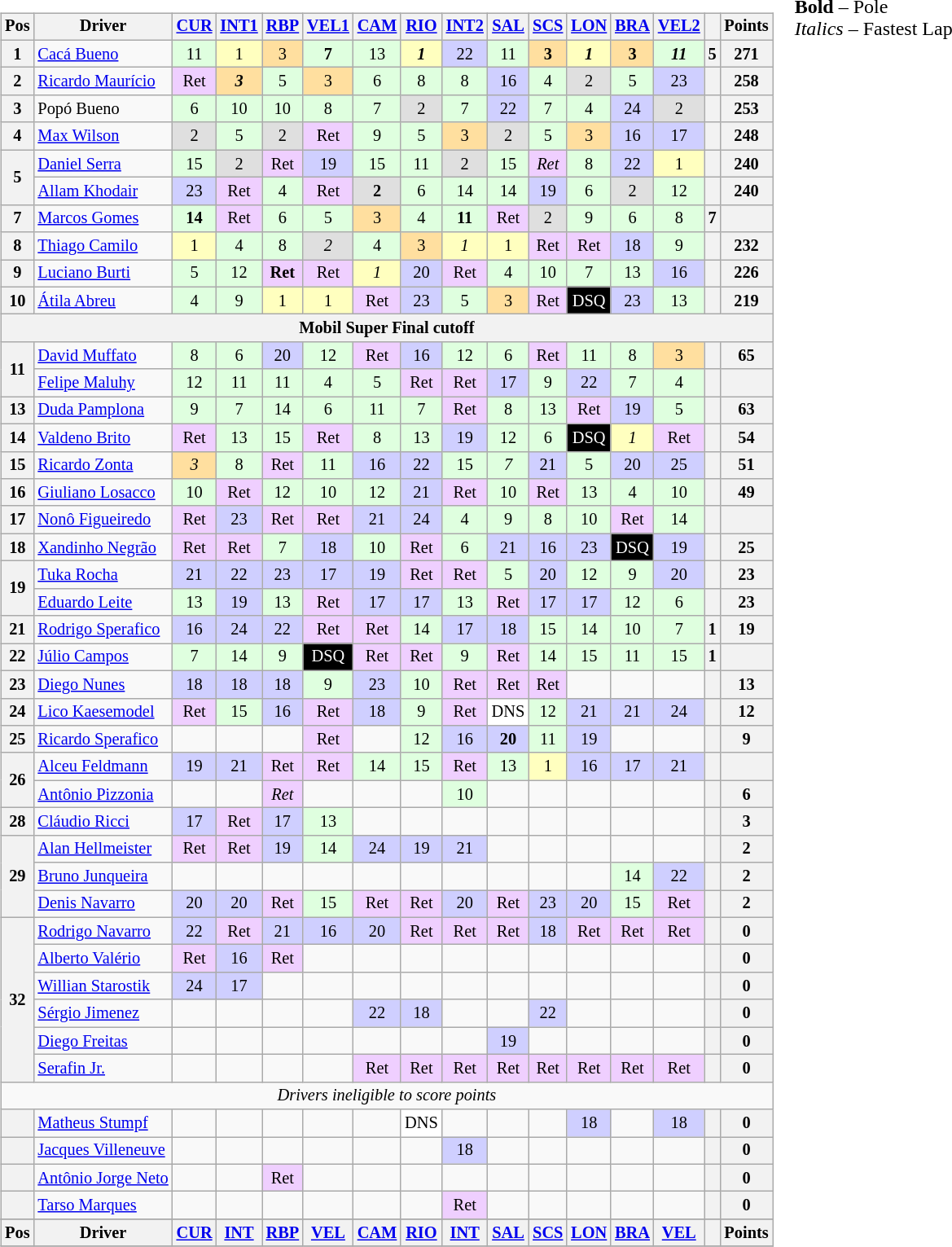<table>
<tr>
<td valign="top"><br><table class="wikitable" style="font-size: 85%; text-align: center">
<tr valign="top">
<th valign="middle">Pos</th>
<th valign="middle">Driver</th>
<th><a href='#'>CUR</a></th>
<th><a href='#'>INT1</a></th>
<th><a href='#'>RBP</a></th>
<th><a href='#'>VEL1</a></th>
<th><a href='#'>CAM</a></th>
<th><a href='#'>RIO</a></th>
<th><a href='#'>INT2</a></th>
<th><a href='#'>SAL</a></th>
<th><a href='#'>SCS</a></th>
<th><a href='#'>LON</a></th>
<th><a href='#'>BRA</a></th>
<th><a href='#'>VEL2</a></th>
<th valign="middle"></th>
<th valign="middle">Points</th>
</tr>
<tr>
<th>1</th>
<td align=left><a href='#'>Cacá Bueno</a></td>
<td style="background:#DFFFDF;">11</td>
<td style="background:#FFFFBF;">1</td>
<td style="background:#FFDF9F;">3</td>
<td style="background:#DFFFDF;"><strong>7</strong></td>
<td style="background:#DFFFDF;">13</td>
<td style="background:#FFFFBF;"><strong><em>1</em></strong></td>
<td style="background:#cfcfff;">22</td>
<td style="background:#DFFFDF;">11</td>
<td style="background:#FFDF9F;"><strong>3</strong></td>
<td style="background:#FFFFBF;"><strong><em>1</em></strong></td>
<td style="background:#FFDF9F;"><strong>3</strong></td>
<td style="background:#DFFFDF;"><strong><em>11</em></strong></td>
<th>5</th>
<th>271</th>
</tr>
<tr>
<th>2</th>
<td align=left><a href='#'>Ricardo Maurício</a></td>
<td style="background:#efcfff;">Ret</td>
<td style="background:#FFDF9F;"><strong><em>3</em></strong></td>
<td style="background:#DFFFDF;">5</td>
<td style="background:#FFDF9F;">3</td>
<td style="background:#DFFFDF;">6</td>
<td style="background:#DFFFDF;">8</td>
<td style="background:#DFFFDF;">8</td>
<td style="background:#cfcfff;">16</td>
<td style="background:#DFFFDF;">4</td>
<td style="background:#DFDFDF;">2</td>
<td style="background:#DFFFDF;">5</td>
<td style="background:#cfcfff;">23</td>
<th></th>
<th>258</th>
</tr>
<tr>
<th>3</th>
<td align=left>Popó Bueno</td>
<td style="background:#DFFFDF;">6</td>
<td style="background:#DFFFDF;">10</td>
<td style="background:#DFFFDF;">10</td>
<td style="background:#DFFFDF;">8</td>
<td style="background:#DFFFDF;">7</td>
<td style="background:#DFDFDF;">2</td>
<td style="background:#DFFFDF;">7</td>
<td style="background:#cfcfff;">22</td>
<td style="background:#DFFFDF;">7</td>
<td style="background:#DFFFDF;">4</td>
<td style="background:#cfcfff;">24</td>
<td style="background:#DFDFDF;">2</td>
<th></th>
<th>253</th>
</tr>
<tr>
<th>4</th>
<td align=left><a href='#'>Max Wilson</a></td>
<td style="background:#DFDFDF;">2</td>
<td style="background:#DFFFDF;">5</td>
<td style="background:#DFDFDF;">2</td>
<td style="background:#efcfff;">Ret</td>
<td style="background:#DFFFDF;">9</td>
<td style="background:#DFFFDF;">5</td>
<td style="background:#FFDF9F;">3</td>
<td style="background:#DFDFDF;">2</td>
<td style="background:#DFFFDF;">5</td>
<td style="background:#FFDF9F;">3</td>
<td style="background:#cfcfff;">16</td>
<td style="background:#cfcfff;">17</td>
<th></th>
<th>248</th>
</tr>
<tr>
<th rowspan=2>5</th>
<td align=left><a href='#'>Daniel Serra</a></td>
<td style="background:#DFFFDF;">15</td>
<td style="background:#DFDFDF;">2</td>
<td style="background:#efcfff;">Ret</td>
<td style="background:#cfcfff;">19</td>
<td style="background:#DFFFDF;">15</td>
<td style="background:#DFFFDF;">11</td>
<td style="background:#DFDFDF;">2</td>
<td style="background:#DFFFDF;">15</td>
<td style="background:#efcfff;"><em>Ret</em></td>
<td style="background:#DFFFDF;">8</td>
<td style="background:#cfcfff;">22</td>
<td style="background:#FFFFBF;">1</td>
<th></th>
<th>240</th>
</tr>
<tr>
<td align=left><a href='#'>Allam Khodair</a></td>
<td style="background:#cfcfff;">23</td>
<td style="background:#efcfff;">Ret</td>
<td style="background:#DFFFDF;">4</td>
<td style="background:#efcfff;">Ret</td>
<td style="background:#DFDFDF;"><strong>2</strong></td>
<td style="background:#DFFFDF;">6</td>
<td style="background:#DFFFDF;">14</td>
<td style="background:#DFFFDF;">14</td>
<td style="background:#cfcfff;">19</td>
<td style="background:#DFFFDF;">6</td>
<td style="background:#DFDFDF;">2</td>
<td style="background:#DFFFDF;">12</td>
<th></th>
<th>240</th>
</tr>
<tr>
<th>7</th>
<td align=left><a href='#'>Marcos Gomes</a></td>
<td style="background:#DFFFDF;"><strong>14</strong></td>
<td style="background:#efcfff;">Ret</td>
<td style="background:#DFFFDF;">6</td>
<td style="background:#DFFFDF;">5</td>
<td style="background:#FFDF9F;">3</td>
<td style="background:#DFFFDF;">4</td>
<td style="background:#DFFFDF;"><strong>11</strong></td>
<td style="background:#efcfff;">Ret</td>
<td style="background:#DFDFDF;">2</td>
<td style="background:#DFFFDF;">9</td>
<td style="background:#DFFFDF;">6</td>
<td style="background:#DFFFDF;">8</td>
<th>7</th>
<th></th>
</tr>
<tr>
<th>8</th>
<td align=left><a href='#'>Thiago Camilo</a></td>
<td style="background:#FFFFBF;">1</td>
<td style="background:#DFFFDF;">4</td>
<td style="background:#DFFFDF;">8</td>
<td style="background:#DFDFDF;"><em>2</em></td>
<td style="background:#DFFFDF;">4</td>
<td style="background:#FFDF9F;">3</td>
<td style="background:#FFFFBF;"><em>1</em></td>
<td style="background:#FFFFBF;">1</td>
<td style="background:#efcfff;">Ret</td>
<td style="background:#efcfff;">Ret</td>
<td style="background:#cfcfff;">18</td>
<td style="background:#DFFFDF;">9</td>
<th></th>
<th>232</th>
</tr>
<tr>
<th>9</th>
<td align=left><a href='#'>Luciano Burti</a></td>
<td style="background:#DFFFDF;">5</td>
<td style="background:#DFFFDF;">12</td>
<td style="background:#efcfff;"><strong>Ret</strong></td>
<td style="background:#efcfff;">Ret</td>
<td style="background:#FFFFBF;"><em>1</em></td>
<td style="background:#cfcfff;">20</td>
<td style="background:#efcfff;">Ret</td>
<td style="background:#DFFFDF;">4</td>
<td style="background:#DFFFDF;">10</td>
<td style="background:#DFFFDF;">7</td>
<td style="background:#DFFFDF;">13</td>
<td style="background:#cfcfff;">16</td>
<th></th>
<th>226</th>
</tr>
<tr>
<th>10</th>
<td align=left><a href='#'>Átila Abreu</a></td>
<td style="background:#DFFFDF;">4</td>
<td style="background:#DFFFDF;">9</td>
<td style="background:#FFFFBF;">1</td>
<td style="background:#FFFFBF;">1</td>
<td style="background:#efcfff;">Ret</td>
<td style="background:#cfcfff;">23</td>
<td style="background:#DFFFDF;">5</td>
<td style="background:#FFDF9F;">3</td>
<td style="background:#efcfff;">Ret</td>
<td style="background:black; color:white;">DSQ</td>
<td style="background:#cfcfff;">23</td>
<td style="background:#DFFFDF;">13</td>
<th></th>
<th>219</th>
</tr>
<tr>
<th colspan=16>Mobil Super Final cutoff</th>
</tr>
<tr>
<th rowspan=2>11</th>
<td align=left><a href='#'>David Muffato</a></td>
<td style="background:#DFFFDF;">8</td>
<td style="background:#DFFFDF;">6</td>
<td style="background:#cfcfff;">20</td>
<td style="background:#DFFFDF;">12</td>
<td style="background:#efcfff;">Ret</td>
<td style="background:#cfcfff;">16</td>
<td style="background:#DFFFDF;">12</td>
<td style="background:#DFFFDF;">6</td>
<td style="background:#efcfff;">Ret</td>
<td style="background:#DFFFDF;">11</td>
<td style="background:#DFFFDF;">8</td>
<td style="background:#FFDF9F;">3</td>
<th></th>
<th>65</th>
</tr>
<tr>
<td align=left><a href='#'>Felipe Maluhy</a></td>
<td style="background:#DFFFDF;">12</td>
<td style="background:#DFFFDF;">11</td>
<td style="background:#DFFFDF;">11</td>
<td style="background:#DFFFDF;">4</td>
<td style="background:#DFFFDF;">5</td>
<td style="background:#efcfff;">Ret</td>
<td style="background:#efcfff;">Ret</td>
<td style="background:#cfcfff;">17</td>
<td style="background:#DFFFDF;">9</td>
<td style="background:#cfcfff;">22</td>
<td style="background:#DFFFDF;">7</td>
<td style="background:#DFFFDF;">4</td>
<th></th>
<th></th>
</tr>
<tr>
<th>13</th>
<td align=left><a href='#'>Duda Pamplona</a></td>
<td style="background:#DFFFDF;">9</td>
<td style="background:#DFFFDF;">7</td>
<td style="background:#DFFFDF;">14</td>
<td style="background:#DFFFDF;">6</td>
<td style="background:#DFFFDF;">11</td>
<td style="background:#DFFFDF;">7</td>
<td style="background:#efcfff;">Ret</td>
<td style="background:#DFFFDF;">8</td>
<td style="background:#DFFFDF;">13</td>
<td style="background:#efcfff;">Ret</td>
<td style="background:#cfcfff;">19</td>
<td style="background:#DFFFDF;">5</td>
<th></th>
<th>63</th>
</tr>
<tr>
<th>14</th>
<td align=left><a href='#'>Valdeno Brito</a></td>
<td style="background:#efcfff;">Ret</td>
<td style="background:#DFFFDF;">13</td>
<td style="background:#DFFFDF;">15</td>
<td style="background:#efcfff;">Ret</td>
<td style="background:#DFFFDF;">8</td>
<td style="background:#DFFFDF;">13</td>
<td style="background:#cfcfff;">19</td>
<td style="background:#DFFFDF;">12</td>
<td style="background:#DFFFDF;">6</td>
<td style="background:black; color:white;">DSQ</td>
<td style="background:#FFFFBF;"><em>1</em></td>
<td style="background:#efcfff;">Ret</td>
<th></th>
<th>54</th>
</tr>
<tr>
<th>15</th>
<td align=left><a href='#'>Ricardo Zonta</a></td>
<td style="background:#FFDF9F;"><em>3</em></td>
<td style="background:#DFFFDF;">8</td>
<td style="background:#efcfff;">Ret</td>
<td style="background:#DFFFDF;">11</td>
<td style="background:#cfcfff;">16</td>
<td style="background:#cfcfff;">22</td>
<td style="background:#DFFFDF;">15</td>
<td style="background:#DFFFDF;"><em>7</em></td>
<td style="background:#cfcfff;">21</td>
<td style="background:#DFFFDF;">5</td>
<td style="background:#cfcfff;">20</td>
<td style="background:#cfcfff;">25</td>
<th></th>
<th>51</th>
</tr>
<tr>
<th>16</th>
<td align=left><a href='#'>Giuliano Losacco</a></td>
<td style="background:#DFFFDF;">10</td>
<td style="background:#efcfff;">Ret</td>
<td style="background:#DFFFDF;">12</td>
<td style="background:#DFFFDF;">10</td>
<td style="background:#DFFFDF;">12</td>
<td style="background:#cfcfff;">21</td>
<td style="background:#efcfff;">Ret</td>
<td style="background:#DFFFDF;">10</td>
<td style="background:#efcfff;">Ret</td>
<td style="background:#DFFFDF;">13</td>
<td style="background:#DFFFDF;">4</td>
<td style="background:#DFFFDF;">10</td>
<th></th>
<th>49</th>
</tr>
<tr>
<th>17</th>
<td align=left><a href='#'>Nonô Figueiredo</a></td>
<td style="background:#efcfff;">Ret</td>
<td style="background:#cfcfff;">23</td>
<td style="background:#efcfff;">Ret</td>
<td style="background:#efcfff;">Ret</td>
<td style="background:#cfcfff;">21</td>
<td style="background:#cfcfff;">24</td>
<td style="background:#DFFFDF;">4</td>
<td style="background:#DFFFDF;">9</td>
<td style="background:#DFFFDF;">8</td>
<td style="background:#DFFFDF;">10</td>
<td style="background:#efcfff;">Ret</td>
<td style="background:#DFFFDF;">14</td>
<th></th>
<th></th>
</tr>
<tr>
<th>18</th>
<td align=left><a href='#'>Xandinho Negrão</a></td>
<td style="background:#efcfff;">Ret</td>
<td style="background:#efcfff;">Ret</td>
<td style="background:#DFFFDF;">7</td>
<td style="background:#cfcfff;">18</td>
<td style="background:#DFFFDF;">10</td>
<td style="background:#efcfff;">Ret</td>
<td style="background:#DFFFDF;">6</td>
<td style="background:#cfcfff;">21</td>
<td style="background:#cfcfff;">16</td>
<td style="background:#cfcfff;">23</td>
<td style="background:black; color:white;">DSQ</td>
<td style="background:#cfcfff;">19</td>
<th></th>
<th>25</th>
</tr>
<tr>
<th rowspan=2>19</th>
<td align=left><a href='#'>Tuka Rocha</a></td>
<td style="background:#cfcfff;">21</td>
<td style="background:#cfcfff;">22</td>
<td style="background:#cfcfff;">23</td>
<td style="background:#cfcfff;">17</td>
<td style="background:#cfcfff;">19</td>
<td style="background:#efcfff;">Ret</td>
<td style="background:#efcfff;">Ret</td>
<td style="background:#DFFFDF;">5</td>
<td style="background:#cfcfff;">20</td>
<td style="background:#DFFFDF;">12</td>
<td style="background:#DFFFDF;">9</td>
<td style="background:#cfcfff;">20</td>
<th></th>
<th>23</th>
</tr>
<tr>
<td align=left><a href='#'>Eduardo Leite</a></td>
<td style="background:#DFFFDF;">13</td>
<td style="background:#cfcfff;">19</td>
<td style="background:#DFFFDF;">13</td>
<td style="background:#efcfff;">Ret</td>
<td style="background:#cfcfff;">17</td>
<td style="background:#cfcfff;">17</td>
<td style="background:#DFFFDF;">13</td>
<td style="background:#efcfff;">Ret</td>
<td style="background:#cfcfff;">17</td>
<td style="background:#cfcfff;">17</td>
<td style="background:#DFFFDF;">12</td>
<td style="background:#DFFFDF;">6</td>
<th></th>
<th>23</th>
</tr>
<tr>
<th>21</th>
<td align=left><a href='#'>Rodrigo Sperafico</a></td>
<td style="background:#cfcfff;">16</td>
<td style="background:#cfcfff;">24</td>
<td style="background:#cfcfff;">22</td>
<td style="background:#efcfff;">Ret</td>
<td style="background:#efcfff;">Ret</td>
<td style="background:#DFFFDF;">14</td>
<td style="background:#cfcfff;">17</td>
<td style="background:#cfcfff;">18</td>
<td style="background:#DFFFDF;">15</td>
<td style="background:#DFFFDF;">14</td>
<td style="background:#DFFFDF;">10</td>
<td style="background:#DFFFDF;">7</td>
<th>1</th>
<th>19</th>
</tr>
<tr>
<th>22</th>
<td align=left><a href='#'>Júlio Campos</a></td>
<td style="background:#DFFFDF;">7</td>
<td style="background:#DFFFDF;">14</td>
<td style="background:#DFFFDF;">9</td>
<td style="background:black; color:white;">DSQ</td>
<td style="background:#efcfff;">Ret</td>
<td style="background:#efcfff;">Ret</td>
<td style="background:#DFFFDF;">9</td>
<td style="background:#efcfff;">Ret</td>
<td style="background:#DFFFDF;">14</td>
<td style="background:#DFFFDF;">15</td>
<td style="background:#DFFFDF;">11</td>
<td style="background:#DFFFDF;">15</td>
<th>1</th>
<th></th>
</tr>
<tr>
<th>23</th>
<td align=left><a href='#'>Diego Nunes</a></td>
<td style="background:#cfcfff;">18</td>
<td style="background:#cfcfff;">18</td>
<td style="background:#cfcfff;">18</td>
<td style="background:#DFFFDF;">9</td>
<td style="background:#cfcfff;">23</td>
<td style="background:#DFFFDF;">10</td>
<td style="background:#efcfff;">Ret</td>
<td style="background:#efcfff;">Ret</td>
<td style="background:#efcfff;">Ret</td>
<td></td>
<td></td>
<td></td>
<th></th>
<th>13</th>
</tr>
<tr>
<th>24</th>
<td align=left><a href='#'>Lico Kaesemodel</a></td>
<td style="background:#efcfff;">Ret</td>
<td style="background:#DFFFDF;">15</td>
<td style="background:#cfcfff;">16</td>
<td style="background:#efcfff;">Ret</td>
<td style="background:#cfcfff;">18</td>
<td style="background:#DFFFDF;">9</td>
<td style="background:#efcfff;">Ret</td>
<td style="background:#ffffff;">DNS</td>
<td style="background:#DFFFDF;">12</td>
<td style="background:#cfcfff;">21</td>
<td style="background:#cfcfff;">21</td>
<td style="background:#cfcfff;">24</td>
<th></th>
<th>12</th>
</tr>
<tr>
<th>25</th>
<td align=left><a href='#'>Ricardo Sperafico</a></td>
<td></td>
<td></td>
<td></td>
<td style="background:#efcfff;">Ret</td>
<td></td>
<td style="background:#DFFFDF;">12</td>
<td style="background:#cfcfff;">16</td>
<td style="background:#cfcfff;"><strong>20</strong></td>
<td style="background:#DFFFDF;">11</td>
<td style="background:#cfcfff;">19</td>
<td></td>
<td></td>
<th></th>
<th>9</th>
</tr>
<tr>
<th rowspan=2>26</th>
<td align=left><a href='#'>Alceu Feldmann</a></td>
<td style="background:#cfcfff;">19</td>
<td style="background:#cfcfff;">21</td>
<td style="background:#efcfff;">Ret</td>
<td style="background:#efcfff;">Ret</td>
<td style="background:#DFFFDF;">14</td>
<td style="background:#DFFFDF;">15</td>
<td style="background:#efcfff;">Ret</td>
<td style="background:#DFFFDF;">13</td>
<td style="background:#FFFFBF;">1</td>
<td style="background:#cfcfff;">16</td>
<td style="background:#cfcfff;">17</td>
<td style="background:#cfcfff;">21</td>
<th></th>
<th></th>
</tr>
<tr>
<td align=left><a href='#'>Antônio Pizzonia</a></td>
<td></td>
<td></td>
<td style="background:#efcfff;"><em>Ret</em></td>
<td></td>
<td></td>
<td></td>
<td style="background:#DFFFDF;">10</td>
<td></td>
<td></td>
<td></td>
<td></td>
<td></td>
<th></th>
<th>6</th>
</tr>
<tr>
<th>28</th>
<td align=left><a href='#'>Cláudio Ricci</a></td>
<td style="background:#cfcfff;">17</td>
<td style="background:#efcfff;">Ret</td>
<td style="background:#cfcfff;">17</td>
<td style="background:#DFFFDF;">13</td>
<td></td>
<td></td>
<td></td>
<td></td>
<td></td>
<td></td>
<td></td>
<td></td>
<th></th>
<th>3</th>
</tr>
<tr>
<th rowspan=3>29</th>
<td align=left><a href='#'>Alan Hellmeister</a></td>
<td style="background:#efcfff;">Ret</td>
<td style="background:#efcfff;">Ret</td>
<td style="background:#cfcfff;">19</td>
<td style="background:#DFFFDF;">14</td>
<td style="background:#cfcfff;">24</td>
<td style="background:#cfcfff;">19</td>
<td style="background:#cfcfff;">21</td>
<td></td>
<td></td>
<td></td>
<td></td>
<td></td>
<th></th>
<th>2</th>
</tr>
<tr>
<td align=left><a href='#'>Bruno Junqueira</a></td>
<td></td>
<td></td>
<td></td>
<td></td>
<td></td>
<td></td>
<td></td>
<td></td>
<td></td>
<td></td>
<td style="background:#DFFFDF;">14</td>
<td style="background:#cfcfff;">22</td>
<th></th>
<th>2</th>
</tr>
<tr>
<td align=left><a href='#'>Denis Navarro</a></td>
<td style="background:#cfcfff;">20</td>
<td style="background:#cfcfff;">20</td>
<td style="background:#efcfff;">Ret</td>
<td style="background:#DFFFDF;">15</td>
<td style="background:#efcfff;">Ret</td>
<td style="background:#efcfff;">Ret</td>
<td style="background:#cfcfff;">20</td>
<td style="background:#efcfff;">Ret</td>
<td style="background:#cfcfff;">23</td>
<td style="background:#cfcfff;">20</td>
<td style="background:#DFFFDF;">15</td>
<td style="background:#efcfff;">Ret</td>
<th></th>
<th>2</th>
</tr>
<tr>
<th rowspan=6>32</th>
<td align=left><a href='#'>Rodrigo Navarro</a></td>
<td style="background:#cfcfff;">22</td>
<td style="background:#efcfff;">Ret</td>
<td style="background:#cfcfff;">21</td>
<td style="background:#cfcfff;">16</td>
<td style="background:#cfcfff;">20</td>
<td style="background:#efcfff;">Ret</td>
<td style="background:#efcfff;">Ret</td>
<td style="background:#efcfff;">Ret</td>
<td style="background:#cfcfff;">18</td>
<td style="background:#efcfff;">Ret</td>
<td style="background:#efcfff;">Ret</td>
<td style="background:#efcfff;">Ret</td>
<th></th>
<th>0</th>
</tr>
<tr>
<td align=left><a href='#'>Alberto Valério</a></td>
<td style="background:#efcfff;">Ret</td>
<td style="background:#cfcfff;">16</td>
<td style="background:#efcfff;">Ret</td>
<td></td>
<td></td>
<td></td>
<td></td>
<td></td>
<td></td>
<td></td>
<td></td>
<td></td>
<th></th>
<th>0</th>
</tr>
<tr>
<td align=left><a href='#'>Willian Starostik</a></td>
<td style="background:#cfcfff;">24</td>
<td style="background:#cfcfff;">17</td>
<td></td>
<td></td>
<td></td>
<td></td>
<td></td>
<td></td>
<td></td>
<td></td>
<td></td>
<td></td>
<th></th>
<th>0</th>
</tr>
<tr>
<td align=left><a href='#'>Sérgio Jimenez</a></td>
<td></td>
<td></td>
<td></td>
<td></td>
<td style="background:#cfcfff;">22</td>
<td style="background:#cfcfff;">18</td>
<td></td>
<td></td>
<td style="background:#cfcfff;">22</td>
<td></td>
<td></td>
<td></td>
<th></th>
<th>0</th>
</tr>
<tr>
<td align=left><a href='#'>Diego Freitas</a></td>
<td></td>
<td></td>
<td></td>
<td></td>
<td></td>
<td></td>
<td></td>
<td style="background:#cfcfff;">19</td>
<td></td>
<td></td>
<td></td>
<td></td>
<th></th>
<th>0</th>
</tr>
<tr>
<td align=left><a href='#'>Serafin Jr.</a></td>
<td></td>
<td></td>
<td></td>
<td></td>
<td style="background:#efcfff;">Ret</td>
<td style="background:#efcfff;">Ret</td>
<td style="background:#efcfff;">Ret</td>
<td style="background:#efcfff;">Ret</td>
<td style="background:#efcfff;">Ret</td>
<td style="background:#efcfff;">Ret</td>
<td style="background:#efcfff;">Ret</td>
<td style="background:#efcfff;">Ret</td>
<th></th>
<th>0</th>
</tr>
<tr>
<td colspan=16 align=center><em>Drivers ineligible to score points</em></td>
</tr>
<tr>
<th></th>
<td align=left><a href='#'>Matheus Stumpf</a></td>
<td></td>
<td></td>
<td></td>
<td></td>
<td></td>
<td style="background:#ffffff;">DNS</td>
<td></td>
<td></td>
<td></td>
<td style="background:#cfcfff;">18</td>
<td></td>
<td style="background:#cfcfff;">18</td>
<th></th>
<th>0</th>
</tr>
<tr>
<th></th>
<td align=left><a href='#'>Jacques Villeneuve</a></td>
<td></td>
<td></td>
<td></td>
<td></td>
<td></td>
<td></td>
<td style="background:#cfcfff;">18</td>
<td></td>
<td></td>
<td></td>
<td></td>
<td></td>
<th></th>
<th>0</th>
</tr>
<tr>
<th></th>
<td align=left><a href='#'>Antônio Jorge Neto</a></td>
<td></td>
<td></td>
<td style="background:#efcfff;">Ret</td>
<td></td>
<td></td>
<td></td>
<td></td>
<td></td>
<td></td>
<td></td>
<td></td>
<td></td>
<th></th>
<th>0</th>
</tr>
<tr>
<th></th>
<td align=left><a href='#'>Tarso Marques</a></td>
<td></td>
<td></td>
<td></td>
<td></td>
<td></td>
<td></td>
<td style="background:#efcfff;">Ret</td>
<td></td>
<td></td>
<td></td>
<td></td>
<td></td>
<th></th>
<th>0</th>
</tr>
<tr>
</tr>
<tr valign="top">
<th valign="middle">Pos</th>
<th valign="middle">Driver</th>
<th><a href='#'>CUR</a></th>
<th><a href='#'>INT</a></th>
<th><a href='#'>RBP</a></th>
<th><a href='#'>VEL</a></th>
<th><a href='#'>CAM</a></th>
<th><a href='#'>RIO</a></th>
<th><a href='#'>INT</a></th>
<th><a href='#'>SAL</a></th>
<th><a href='#'>SCS</a></th>
<th><a href='#'>LON</a></th>
<th><a href='#'>BRA</a></th>
<th><a href='#'>VEL</a></th>
<th valign="middle"></th>
<th valign="middle">Points</th>
</tr>
<tr>
</tr>
</table>
</td>
<td valign="top"><br>
<span><strong>Bold</strong> – Pole<br>
<em>Italics</em> – Fastest Lap</span></td>
</tr>
</table>
